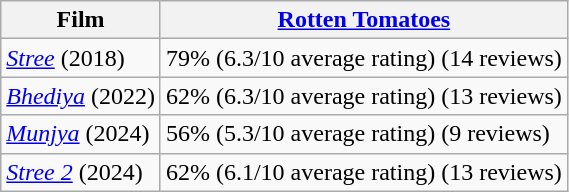<table class="wikitable sortable">
<tr>
<th>Film</th>
<th><a href='#'>Rotten Tomatoes</a></th>
</tr>
<tr>
<td><em><a href='#'>Stree</a></em> (2018)</td>
<td>79% (6.3/10 average rating) (14 reviews)</td>
</tr>
<tr>
<td><em><a href='#'>Bhediya</a></em> (2022)</td>
<td>62% (6.3/10 average rating) (13 reviews)</td>
</tr>
<tr>
<td><em><a href='#'>Munjya</a></em> (2024)</td>
<td>56% (5.3/10 average rating) (9 reviews)</td>
</tr>
<tr>
<td><em><a href='#'>Stree 2</a></em> (2024)</td>
<td>62% (6.1/10 average rating) (13 reviews)</td>
</tr>
</table>
